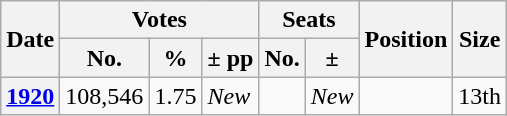<table class=wikitable>
<tr>
<th rowspan="2">Date</th>
<th colspan="3">Votes</th>
<th colspan="2">Seats</th>
<th rowspan="2">Position</th>
<th rowspan="2">Size</th>
</tr>
<tr>
<th>No.</th>
<th>%</th>
<th>± pp</th>
<th>No.</th>
<th>±</th>
</tr>
<tr>
<th><a href='#'>1920</a></th>
<td>108,546</td>
<td>1.75</td>
<td><em>New</em></td>
<td></td>
<td><em>New</em></td>
<td></td>
<td align="center">13th</td>
</tr>
</table>
